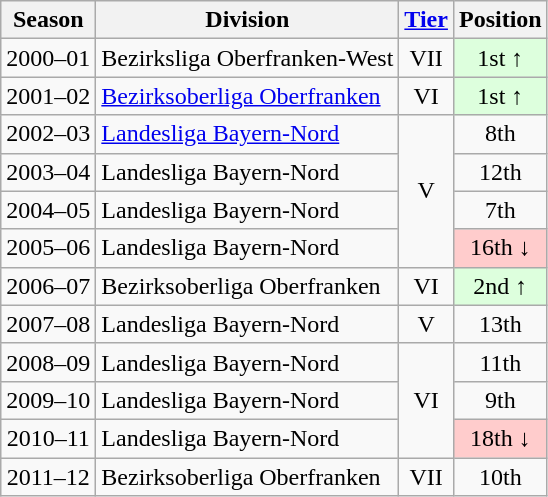<table class="wikitable">
<tr>
<th>Season</th>
<th>Division</th>
<th><a href='#'>Tier</a></th>
<th>Position</th>
</tr>
<tr align="center">
<td>2000–01</td>
<td align="left">Bezirksliga Oberfranken-West</td>
<td>VII</td>
<td style="background:#ddffdd">1st ↑</td>
</tr>
<tr align="center">
<td>2001–02</td>
<td align="left"><a href='#'>Bezirksoberliga Oberfranken</a></td>
<td>VI</td>
<td style="background:#ddffdd">1st ↑</td>
</tr>
<tr align="center">
<td>2002–03</td>
<td align="left"><a href='#'>Landesliga Bayern-Nord</a></td>
<td rowspan=4>V</td>
<td>8th</td>
</tr>
<tr align="center">
<td>2003–04</td>
<td align="left">Landesliga Bayern-Nord</td>
<td>12th</td>
</tr>
<tr align="center">
<td>2004–05</td>
<td align="left">Landesliga Bayern-Nord</td>
<td>7th</td>
</tr>
<tr align="center">
<td>2005–06</td>
<td align="left">Landesliga Bayern-Nord</td>
<td style="background:#ffcccc">16th ↓</td>
</tr>
<tr align="center">
<td>2006–07</td>
<td align="left">Bezirksoberliga Oberfranken</td>
<td>VI</td>
<td style="background:#ddffdd">2nd ↑</td>
</tr>
<tr align="center">
<td>2007–08</td>
<td align="left">Landesliga Bayern-Nord</td>
<td>V</td>
<td>13th</td>
</tr>
<tr align="center">
<td>2008–09</td>
<td align="left">Landesliga Bayern-Nord</td>
<td rowspan=3>VI</td>
<td>11th</td>
</tr>
<tr align="center">
<td>2009–10</td>
<td align="left">Landesliga Bayern-Nord</td>
<td>9th</td>
</tr>
<tr align="center">
<td>2010–11</td>
<td align="left">Landesliga Bayern-Nord</td>
<td style="background:#ffcccc">18th ↓</td>
</tr>
<tr align="center">
<td>2011–12</td>
<td align="left">Bezirksoberliga Oberfranken</td>
<td>VII</td>
<td>10th</td>
</tr>
</table>
